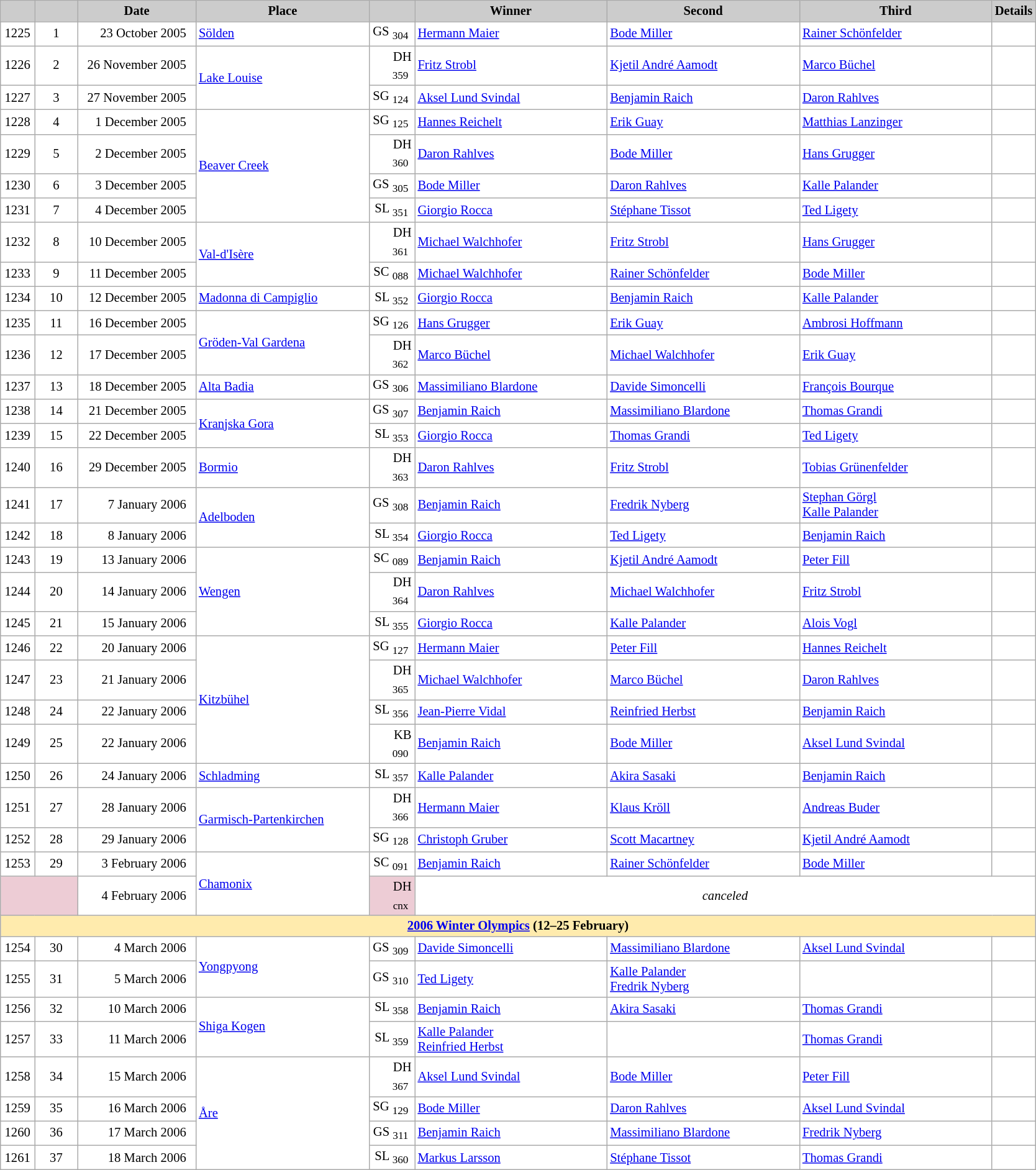<table class="wikitable plainrowheaders" style="background:#fff; font-size:86%; line-height:16px; border:grey solid 1px; border-collapse:collapse;">
<tr style="background:#ccc; text-align:center;">
<td align="center" width="30"></td>
<td align="center" width="40"></td>
<td align="center" width="120"><strong>Date</strong></td>
<td align="center" width="180"><strong>Place</strong></td>
<td align="center" width="42"></td>
<td align="center" width="200"><strong>Winner</strong></td>
<td align="center" width="200"><strong>Second</strong></td>
<td align="center" width="200"><strong>Third</strong></td>
<td align="center" width="10"><strong>Details</strong></td>
</tr>
<tr>
<td align=center>1225</td>
<td align=center>1</td>
<td align=right>23 October 2005  </td>
<td> <a href='#'>Sölden</a></td>
<td align=right>GS <sub>304</sub> </td>
<td> <a href='#'>Hermann Maier</a></td>
<td> <a href='#'>Bode Miller</a></td>
<td> <a href='#'>Rainer Schönfelder</a></td>
<td></td>
</tr>
<tr>
<td align=center>1226</td>
<td align=center>2</td>
<td align=right>26 November 2005  </td>
<td rowspan=2> <a href='#'>Lake Louise</a></td>
<td align=right>DH <sub>359</sub> </td>
<td> <a href='#'>Fritz Strobl</a></td>
<td> <a href='#'>Kjetil André Aamodt</a></td>
<td> <a href='#'>Marco Büchel</a></td>
<td></td>
</tr>
<tr>
<td align=center>1227</td>
<td align=center>3</td>
<td align=right>27 November 2005  </td>
<td align=right>SG <sub>124</sub> </td>
<td> <a href='#'>Aksel Lund Svindal</a></td>
<td> <a href='#'>Benjamin Raich</a></td>
<td> <a href='#'>Daron Rahlves</a></td>
<td></td>
</tr>
<tr>
<td align=center>1228</td>
<td align=center>4</td>
<td align=right>1 December 2005  </td>
<td rowspan=4> <a href='#'>Beaver Creek</a></td>
<td align=right>SG <sub>125</sub> </td>
<td> <a href='#'>Hannes Reichelt</a></td>
<td> <a href='#'>Erik Guay</a></td>
<td> <a href='#'>Matthias Lanzinger</a></td>
<td></td>
</tr>
<tr>
<td align=center>1229</td>
<td align=center>5</td>
<td align=right>2 December 2005  </td>
<td align=right>DH <sub>360</sub> </td>
<td> <a href='#'>Daron Rahlves</a></td>
<td> <a href='#'>Bode Miller</a></td>
<td> <a href='#'>Hans Grugger</a></td>
<td></td>
</tr>
<tr>
<td align=center>1230</td>
<td align=center>6</td>
<td align=right>3 December 2005  </td>
<td align=right>GS <sub>305</sub> </td>
<td> <a href='#'>Bode Miller</a></td>
<td> <a href='#'>Daron Rahlves</a></td>
<td> <a href='#'>Kalle Palander</a></td>
<td></td>
</tr>
<tr>
<td align=center>1231</td>
<td align=center>7</td>
<td align=right>4 December 2005  </td>
<td align=right>SL <sub>351</sub> </td>
<td> <a href='#'>Giorgio Rocca</a></td>
<td> <a href='#'>Stéphane Tissot</a></td>
<td> <a href='#'>Ted Ligety</a></td>
<td></td>
</tr>
<tr>
<td align=center>1232</td>
<td align=center>8</td>
<td align=right>10 December 2005  </td>
<td rowspan=2> <a href='#'>Val-d'Isère</a></td>
<td align=right>DH <sub>361</sub> </td>
<td> <a href='#'>Michael Walchhofer</a></td>
<td> <a href='#'>Fritz Strobl</a></td>
<td> <a href='#'>Hans Grugger</a></td>
<td></td>
</tr>
<tr>
<td align=center>1233</td>
<td align=center>9</td>
<td align=right>11 December 2005  </td>
<td align=right>SC <sub>088</sub> </td>
<td> <a href='#'>Michael Walchhofer</a></td>
<td> <a href='#'>Rainer Schönfelder</a></td>
<td> <a href='#'>Bode Miller</a></td>
<td></td>
</tr>
<tr>
<td align=center>1234</td>
<td align=center>10</td>
<td align=right>12 December 2005  </td>
<td> <a href='#'>Madonna di Campiglio</a></td>
<td align=right>SL <sub>352</sub> </td>
<td> <a href='#'>Giorgio Rocca</a></td>
<td> <a href='#'>Benjamin Raich</a></td>
<td> <a href='#'>Kalle Palander</a></td>
<td></td>
</tr>
<tr>
<td align=center>1235</td>
<td align=center>11</td>
<td align=right>16 December 2005  </td>
<td rowspan=2> <a href='#'>Gröden-Val Gardena</a></td>
<td align=right>SG <sub>126</sub> </td>
<td> <a href='#'>Hans Grugger</a></td>
<td> <a href='#'>Erik Guay</a></td>
<td> <a href='#'>Ambrosi Hoffmann</a></td>
<td></td>
</tr>
<tr>
<td align=center>1236</td>
<td align=center>12</td>
<td align=right>17 December 2005  </td>
<td align=right>DH <sub>362</sub> </td>
<td> <a href='#'>Marco Büchel</a></td>
<td> <a href='#'>Michael Walchhofer</a></td>
<td> <a href='#'>Erik Guay</a></td>
<td></td>
</tr>
<tr>
<td align=center>1237</td>
<td align=center>13</td>
<td align=right>18 December 2005  </td>
<td> <a href='#'>Alta Badia</a></td>
<td align=right>GS <sub>306</sub> </td>
<td> <a href='#'>Massimiliano Blardone</a></td>
<td> <a href='#'>Davide Simoncelli</a></td>
<td> <a href='#'>François Bourque</a></td>
<td></td>
</tr>
<tr>
<td align=center>1238</td>
<td align=center>14</td>
<td align=right>21 December 2005  </td>
<td rowspan=2> <a href='#'>Kranjska Gora</a></td>
<td align=right>GS <sub>307</sub> </td>
<td> <a href='#'>Benjamin Raich</a></td>
<td> <a href='#'>Massimiliano Blardone</a></td>
<td> <a href='#'>Thomas Grandi</a></td>
<td></td>
</tr>
<tr>
<td align=center>1239</td>
<td align=center>15</td>
<td align=right>22 December 2005  </td>
<td align=right>SL <sub>353</sub> </td>
<td> <a href='#'>Giorgio Rocca</a></td>
<td> <a href='#'>Thomas Grandi</a></td>
<td> <a href='#'>Ted Ligety</a></td>
<td></td>
</tr>
<tr>
<td align=center>1240</td>
<td align=center>16</td>
<td align=right>29 December 2005  </td>
<td> <a href='#'>Bormio</a></td>
<td align=right>DH <sub>363</sub> </td>
<td> <a href='#'>Daron Rahlves</a></td>
<td> <a href='#'>Fritz Strobl</a></td>
<td> <a href='#'>Tobias Grünenfelder</a></td>
<td></td>
</tr>
<tr>
<td align=center>1241</td>
<td align=center>17</td>
<td align=right>7 January 2006  </td>
<td rowspan=2> <a href='#'>Adelboden</a></td>
<td align=right>GS <sub>308</sub> </td>
<td> <a href='#'>Benjamin Raich</a></td>
<td> <a href='#'>Fredrik Nyberg</a></td>
<td> <a href='#'>Stephan Görgl</a> <br>  <a href='#'>Kalle Palander</a></td>
<td></td>
</tr>
<tr>
<td align=center>1242</td>
<td align=center>18</td>
<td align=right>8 January 2006  </td>
<td align=right>SL <sub>354</sub> </td>
<td> <a href='#'>Giorgio Rocca</a></td>
<td> <a href='#'>Ted Ligety</a></td>
<td> <a href='#'>Benjamin Raich</a></td>
<td></td>
</tr>
<tr>
<td align=center>1243</td>
<td align=center>19</td>
<td align=right>13 January 2006  </td>
<td rowspan=3> <a href='#'>Wengen</a></td>
<td align=right>SC <sub>089</sub> </td>
<td> <a href='#'>Benjamin Raich</a></td>
<td> <a href='#'>Kjetil André Aamodt</a></td>
<td> <a href='#'>Peter Fill</a></td>
<td></td>
</tr>
<tr>
<td align=center>1244</td>
<td align=center>20</td>
<td align=right>14 January 2006  </td>
<td align=right>DH <sub>364</sub> </td>
<td> <a href='#'>Daron Rahlves</a></td>
<td> <a href='#'>Michael Walchhofer</a></td>
<td> <a href='#'>Fritz Strobl</a></td>
<td></td>
</tr>
<tr>
<td align=center>1245</td>
<td align=center>21</td>
<td align=right>15 January 2006  </td>
<td align=right>SL <sub>355</sub> </td>
<td> <a href='#'>Giorgio Rocca</a></td>
<td> <a href='#'>Kalle Palander</a></td>
<td> <a href='#'>Alois Vogl</a></td>
<td></td>
</tr>
<tr>
<td align=center>1246</td>
<td align=center>22</td>
<td align=right>20 January 2006  </td>
<td rowspan=4> <a href='#'>Kitzbühel</a></td>
<td align=right>SG <sub>127</sub> </td>
<td> <a href='#'>Hermann Maier</a></td>
<td> <a href='#'>Peter Fill</a></td>
<td> <a href='#'>Hannes Reichelt</a></td>
<td></td>
</tr>
<tr>
<td align=center>1247</td>
<td align=center>23</td>
<td align=right>21 January 2006  </td>
<td align=right>DH <sub>365</sub> </td>
<td> <a href='#'>Michael Walchhofer</a></td>
<td> <a href='#'>Marco Büchel</a></td>
<td> <a href='#'>Daron Rahlves</a></td>
<td></td>
</tr>
<tr>
<td align=center>1248</td>
<td align=center>24</td>
<td align=right>22 January 2006  </td>
<td align=right>SL <sub>356</sub> </td>
<td> <a href='#'>Jean-Pierre Vidal</a></td>
<td> <a href='#'>Reinfried Herbst</a></td>
<td> <a href='#'>Benjamin Raich</a></td>
<td></td>
</tr>
<tr>
<td align=center>1249</td>
<td align=center>25</td>
<td align=right>22 January 2006  </td>
<td align=right>KB <sub>090</sub> </td>
<td> <a href='#'>Benjamin Raich</a></td>
<td> <a href='#'>Bode Miller</a></td>
<td> <a href='#'>Aksel Lund Svindal</a></td>
<td></td>
</tr>
<tr>
<td align=center>1250</td>
<td align=center>26</td>
<td align=right>24 January 2006  </td>
<td> <a href='#'>Schladming</a></td>
<td align=right>SL <sub>357</sub> </td>
<td> <a href='#'>Kalle Palander</a></td>
<td> <a href='#'>Akira Sasaki</a></td>
<td> <a href='#'>Benjamin Raich</a></td>
<td></td>
</tr>
<tr>
<td align=center>1251</td>
<td align=center>27</td>
<td align=right>28 January 2006  </td>
<td rowspan=2> <a href='#'>Garmisch-Partenkirchen</a></td>
<td align=right>DH <sub>366</sub> </td>
<td> <a href='#'>Hermann Maier</a></td>
<td> <a href='#'>Klaus Kröll</a></td>
<td> <a href='#'>Andreas Buder</a></td>
<td></td>
</tr>
<tr>
<td align=center>1252</td>
<td align=center>28</td>
<td align=right>29 January 2006  </td>
<td align=right>SG <sub>128</sub> </td>
<td> <a href='#'>Christoph Gruber</a></td>
<td> <a href='#'>Scott Macartney</a></td>
<td> <a href='#'>Kjetil André Aamodt</a></td>
<td></td>
</tr>
<tr>
<td align=center>1253</td>
<td align=center>29</td>
<td align=right>3 February 2006  </td>
<td rowspan=2> <a href='#'>Chamonix</a></td>
<td align=right>SC <sub>091</sub> </td>
<td> <a href='#'>Benjamin Raich</a></td>
<td> <a href='#'>Rainer Schönfelder</a></td>
<td> <a href='#'>Bode Miller</a></td>
<td></td>
</tr>
<tr>
<td colspan=2 bgcolor="EDCCD5"></td>
<td align=right>4 February 2006  </td>
<td align=right bgcolor="EDCCD5">DH <sub>cnx</sub> </td>
<td colspan=4 align=center><em>canceled</em></td>
</tr>
<tr style="background:#FFEBAD">
<td colspan="9" style="text-align:center;"><strong><a href='#'>2006 Winter Olympics</a> (12–25 February)</strong></td>
</tr>
<tr>
<td align=center>1254</td>
<td align=center>30</td>
<td align=right>4 March 2006  </td>
<td rowspan=2> <a href='#'>Yongpyong</a></td>
<td align=right>GS <sub>309</sub> </td>
<td> <a href='#'>Davide Simoncelli</a></td>
<td> <a href='#'>Massimiliano Blardone</a></td>
<td> <a href='#'>Aksel Lund Svindal</a></td>
<td></td>
</tr>
<tr>
<td align=center>1255</td>
<td align=center>31</td>
<td align=right>5 March 2006  </td>
<td align=right>GS <sub>310</sub> </td>
<td> <a href='#'>Ted Ligety</a></td>
<td> <a href='#'>Kalle Palander</a><br> <a href='#'>Fredrik Nyberg</a></td>
<td></td>
<td></td>
</tr>
<tr>
<td align=center>1256</td>
<td align=center>32</td>
<td align=right>10 March 2006  </td>
<td rowspan=2> <a href='#'>Shiga Kogen</a></td>
<td align=right>SL <sub>358</sub> </td>
<td> <a href='#'>Benjamin Raich</a></td>
<td> <a href='#'>Akira Sasaki</a></td>
<td> <a href='#'>Thomas Grandi</a></td>
<td></td>
</tr>
<tr>
<td align=center>1257</td>
<td align=center>33</td>
<td align=right>11 March 2006  </td>
<td align=right>SL <sub>359</sub> </td>
<td> <a href='#'>Kalle Palander</a><br> <a href='#'>Reinfried Herbst</a></td>
<td></td>
<td> <a href='#'>Thomas Grandi</a></td>
<td></td>
</tr>
<tr>
<td align=center>1258</td>
<td align=center>34</td>
<td align=right>15 March 2006  </td>
<td rowspan=4> <a href='#'>Åre</a></td>
<td align=right>DH <sub>367</sub> </td>
<td> <a href='#'>Aksel Lund Svindal</a></td>
<td> <a href='#'>Bode Miller</a></td>
<td> <a href='#'>Peter Fill</a></td>
<td></td>
</tr>
<tr>
<td align=center>1259</td>
<td align=center>35</td>
<td align=right>16 March 2006  </td>
<td align=right>SG <sub>129</sub> </td>
<td> <a href='#'>Bode Miller</a></td>
<td> <a href='#'>Daron Rahlves</a></td>
<td> <a href='#'>Aksel Lund Svindal</a></td>
<td></td>
</tr>
<tr>
<td align=center>1260</td>
<td align=center>36</td>
<td align=right>17 March 2006  </td>
<td align=right>GS <sub>311</sub> </td>
<td> <a href='#'>Benjamin Raich</a></td>
<td> <a href='#'>Massimiliano Blardone</a></td>
<td> <a href='#'>Fredrik Nyberg</a></td>
<td></td>
</tr>
<tr>
<td align=center>1261</td>
<td align=center>37</td>
<td align=right>18 March 2006  </td>
<td align=right>SL <sub>360</sub> </td>
<td> <a href='#'>Markus Larsson</a></td>
<td> <a href='#'>Stéphane Tissot</a></td>
<td> <a href='#'>Thomas Grandi</a></td>
<td></td>
</tr>
</table>
